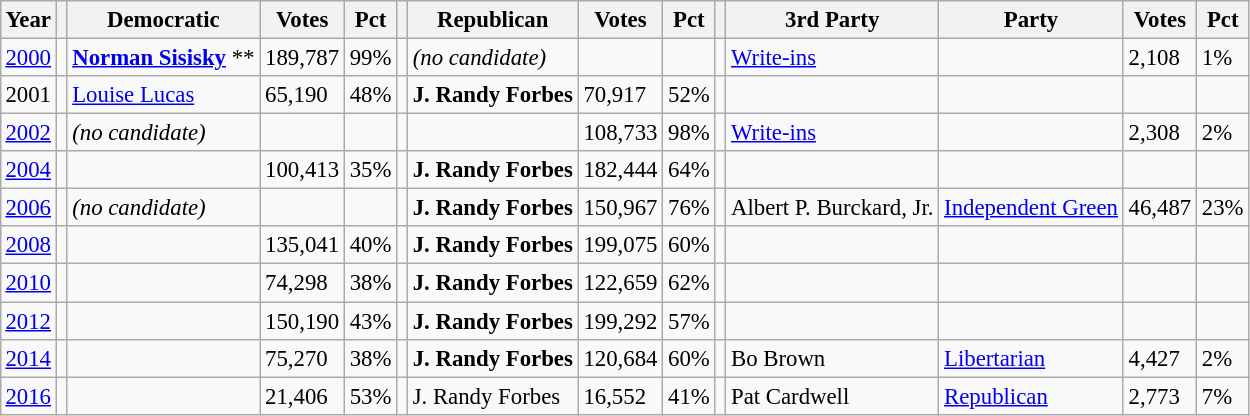<table class="wikitable" style="margin:0.5em ; font-size:95%">
<tr>
<th>Year</th>
<th></th>
<th>Democratic</th>
<th>Votes</th>
<th>Pct</th>
<th></th>
<th>Republican</th>
<th>Votes</th>
<th>Pct</th>
<th></th>
<th>3rd Party</th>
<th>Party</th>
<th>Votes</th>
<th>Pct</th>
</tr>
<tr>
<td><a href='#'>2000</a></td>
<td></td>
<td><strong><a href='#'>Norman Sisisky</a></strong> **</td>
<td>189,787</td>
<td>99%</td>
<td></td>
<td><em>(no candidate)</em></td>
<td></td>
<td></td>
<td></td>
<td><a href='#'>Write-ins</a></td>
<td></td>
<td>2,108</td>
<td>1%</td>
</tr>
<tr>
<td>2001</td>
<td></td>
<td><a href='#'>Louise Lucas</a></td>
<td>65,190</td>
<td>48%</td>
<td></td>
<td><strong>J. Randy Forbes</strong></td>
<td>70,917</td>
<td>52%</td>
<td></td>
<td></td>
<td></td>
<td></td>
<td></td>
</tr>
<tr>
<td><a href='#'>2002</a></td>
<td></td>
<td><em>(no candidate)</em></td>
<td></td>
<td></td>
<td></td>
<td></td>
<td>108,733</td>
<td>98%</td>
<td></td>
<td><a href='#'>Write-ins</a></td>
<td></td>
<td>2,308</td>
<td>2%</td>
</tr>
<tr>
<td><a href='#'>2004</a></td>
<td></td>
<td></td>
<td>100,413</td>
<td>35%</td>
<td></td>
<td><strong>J. Randy Forbes</strong></td>
<td>182,444</td>
<td>64%</td>
<td></td>
<td></td>
<td></td>
<td></td>
<td></td>
</tr>
<tr>
<td><a href='#'>2006</a></td>
<td></td>
<td><em>(no candidate)</em></td>
<td></td>
<td></td>
<td></td>
<td><strong>J. Randy Forbes</strong></td>
<td>150,967</td>
<td>76%</td>
<td></td>
<td>Albert P. Burckard, Jr.</td>
<td><a href='#'>Independent Green</a></td>
<td>46,487</td>
<td>23%</td>
</tr>
<tr>
<td><a href='#'>2008</a></td>
<td></td>
<td></td>
<td>135,041</td>
<td>40%</td>
<td></td>
<td><strong>J. Randy Forbes</strong></td>
<td>199,075</td>
<td>60%</td>
<td></td>
<td></td>
<td></td>
<td></td>
<td></td>
</tr>
<tr>
<td><a href='#'>2010</a></td>
<td></td>
<td></td>
<td>74,298</td>
<td>38%</td>
<td></td>
<td><strong>J. Randy Forbes</strong></td>
<td>122,659</td>
<td>62%</td>
<td></td>
<td></td>
<td></td>
<td></td>
<td></td>
</tr>
<tr>
<td><a href='#'>2012</a></td>
<td></td>
<td></td>
<td>150,190</td>
<td>43%</td>
<td></td>
<td><strong>J. Randy Forbes</strong></td>
<td>199,292</td>
<td>57%</td>
<td></td>
<td></td>
<td></td>
<td></td>
<td></td>
</tr>
<tr>
<td><a href='#'>2014</a></td>
<td></td>
<td></td>
<td>75,270</td>
<td>38%</td>
<td></td>
<td><strong>J. Randy Forbes</strong></td>
<td>120,684</td>
<td>60%</td>
<td></td>
<td>Bo Brown</td>
<td><a href='#'>Libertarian</a></td>
<td>4,427</td>
<td>2%</td>
</tr>
<tr>
<td><a href='#'>2016</a></td>
<td></td>
<td><strong></strong></td>
<td>21,406</td>
<td>53%</td>
<td></td>
<td>J. Randy Forbes</td>
<td>16,552</td>
<td>41%</td>
<td></td>
<td>Pat Cardwell</td>
<td><a href='#'>Republican</a></td>
<td>2,773</td>
<td>7%</td>
</tr>
</table>
